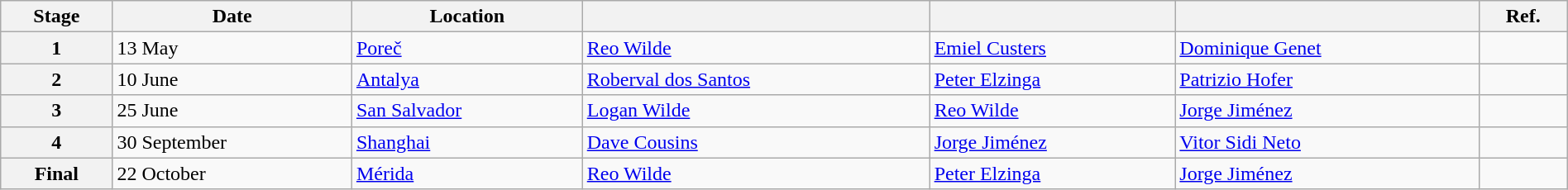<table class="wikitable" style="width:100%">
<tr>
<th>Stage</th>
<th>Date</th>
<th>Location</th>
<th></th>
<th></th>
<th></th>
<th>Ref.</th>
</tr>
<tr>
<th>1</th>
<td>13 May</td>
<td> <a href='#'>Poreč</a></td>
<td> <a href='#'>Reo Wilde</a></td>
<td> <a href='#'>Emiel Custers</a></td>
<td> <a href='#'>Dominique Genet</a></td>
<td></td>
</tr>
<tr>
<th>2</th>
<td>10 June</td>
<td> <a href='#'>Antalya</a></td>
<td> <a href='#'>Roberval dos Santos</a></td>
<td> <a href='#'>Peter Elzinga</a></td>
<td> <a href='#'>Patrizio Hofer</a></td>
<td></td>
</tr>
<tr>
<th>3</th>
<td>25 June</td>
<td> <a href='#'>San Salvador</a></td>
<td> <a href='#'>Logan Wilde</a></td>
<td> <a href='#'>Reo Wilde</a></td>
<td> <a href='#'>Jorge Jiménez</a></td>
<td></td>
</tr>
<tr>
<th>4</th>
<td>30 September</td>
<td> <a href='#'>Shanghai</a></td>
<td> <a href='#'>Dave Cousins</a></td>
<td> <a href='#'>Jorge Jiménez</a></td>
<td> <a href='#'>Vitor Sidi Neto</a></td>
<td></td>
</tr>
<tr>
<th>Final</th>
<td>22 October</td>
<td> <a href='#'>Mérida</a></td>
<td> <a href='#'>Reo Wilde</a></td>
<td> <a href='#'>Peter Elzinga</a></td>
<td> <a href='#'>Jorge Jiménez</a></td>
<td></td>
</tr>
</table>
